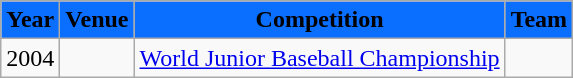<table class="wikitable">
<tr>
<th style="background:#0A6EFF"><span>Year</span></th>
<th style="background:#0A6EFF"><span>Venue</span></th>
<th style="background:#0A6EFF"><span>Competition</span></th>
<th style="background:#0A6EFF"><span>Team</span></th>
</tr>
<tr>
<td>2004</td>
<td></td>
<td><a href='#'>World Junior Baseball Championship</a></td>
<td style="text-align:center"></td>
</tr>
</table>
